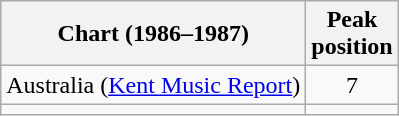<table class="wikitable">
<tr>
<th>Chart (1986–1987)</th>
<th>Peak<br>position</th>
</tr>
<tr>
<td>Australia (<a href='#'>Kent Music Report</a>)</td>
<td align="center">7</td>
</tr>
<tr>
<td></td>
</tr>
</table>
